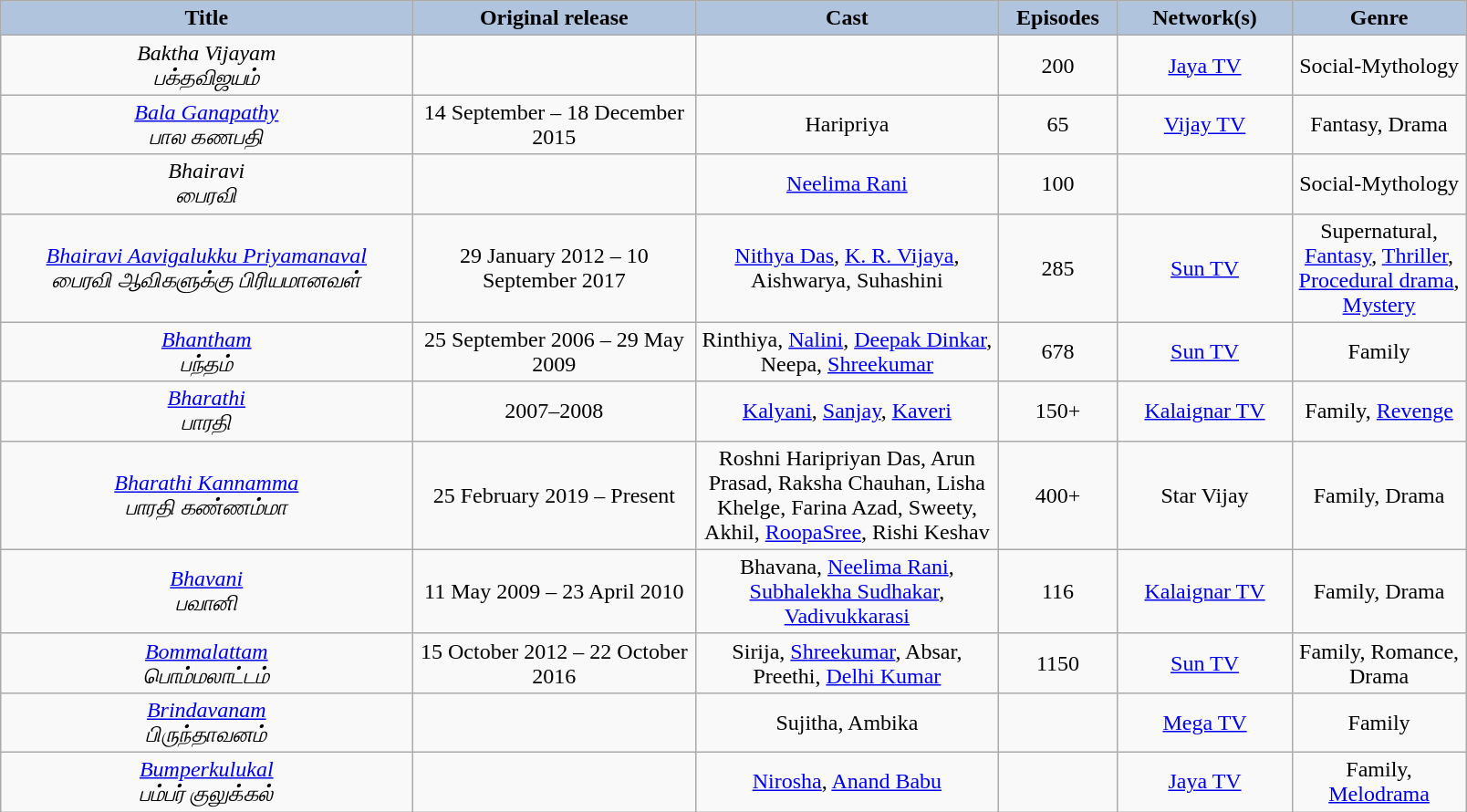<table class="wikitable" style="text-align:center;">
<tr>
<th style="width:220pt; background:LightSteelBlue;">Title</th>
<th style="width:150pt; background:LightSteelBlue;">Original release</th>
<th style="width:160pt; background:LightSteelBlue;">Cast</th>
<th style="width:60pt; background:LightSteelBlue;">Episodes</th>
<th style="width:90pt; background:LightSteelBlue;">Network(s)</th>
<th style="width:90pt; background:LightSteelBlue;">Genre</th>
</tr>
<tr>
<td><em>Baktha Vijayam</em> <br> <em>பக்தவிஜயம்</em></td>
<td></td>
<td></td>
<td>200</td>
<td><a href='#'>Jaya TV</a></td>
<td>Social-Mythology</td>
</tr>
<tr>
<td><em><a href='#'>Bala Ganapathy</a></em> <br> <em>பால கணபதி</em></td>
<td>14 September – 18 December 2015</td>
<td>Haripriya</td>
<td>65</td>
<td><a href='#'>Vijay TV</a></td>
<td>Fantasy, Drama</td>
</tr>
<tr>
<td><em>Bhairavi</em> <br> <em>பைரவி</em></td>
<td></td>
<td><a href='#'>Neelima Rani</a></td>
<td>100</td>
<td></td>
<td>Social-Mythology</td>
</tr>
<tr>
<td><em><a href='#'>Bhairavi Aavigalukku Priyamanaval</a></em> <br> <em>பைரவி ஆவிகளுக்கு பிரியமானவள்</em></td>
<td>29 January 2012 – 10 September 2017</td>
<td><a href='#'>Nithya Das</a>, <a href='#'>K. R. Vijaya</a>, Aishwarya, Suhashini</td>
<td>285</td>
<td><a href='#'>Sun TV</a></td>
<td>Supernatural, <a href='#'>Fantasy</a>, <a href='#'>Thriller</a>, <a href='#'>Procedural drama</a>, <a href='#'>Mystery</a></td>
</tr>
<tr>
<td><em><a href='#'>Bhantham</a></em> <br> <em>பந்தம்</em></td>
<td>25 September 2006 – 29 May 2009</td>
<td>Rinthiya, <a href='#'>Nalini</a>, <a href='#'>Deepak Dinkar</a>, Neepa, <a href='#'>Shreekumar</a></td>
<td>678</td>
<td><a href='#'>Sun TV</a></td>
<td>Family</td>
</tr>
<tr>
<td><em><a href='#'>Bharathi</a></em> <br> <em>பாரதி</em></td>
<td>2007–2008</td>
<td><a href='#'>Kalyani</a>, <a href='#'>Sanjay</a>, <a href='#'>Kaveri</a></td>
<td>150+</td>
<td><a href='#'>Kalaignar TV</a></td>
<td>Family, <a href='#'>Revenge</a></td>
</tr>
<tr>
<td><em><a href='#'>Bharathi Kannamma</a></em> <br> <em>பாரதி கண்ணம்மா</em></td>
<td>25 February 2019 – Present</td>
<td>Roshni Haripriyan Das, Arun Prasad, Raksha Chauhan, Lisha Khelge, Farina Azad, Sweety, Akhil, <a href='#'>RoopaSree</a>, Rishi Keshav</td>
<td>400+</td>
<td>Star Vijay</td>
<td>Family, Drama</td>
</tr>
<tr>
<td><em><a href='#'>Bhavani</a></em> <br> <em>பவானி</em></td>
<td>11 May 2009 – 23 April 2010</td>
<td>Bhavana, <a href='#'>Neelima Rani</a>, <a href='#'>Subhalekha Sudhakar</a>, <a href='#'>Vadivukkarasi</a></td>
<td>116</td>
<td><a href='#'>Kalaignar TV</a></td>
<td>Family, Drama</td>
</tr>
<tr>
<td><em><a href='#'>Bommalattam</a></em> <br> <em>பொம்மலாட்டம்</em></td>
<td>15 October 2012 – 22 October 2016</td>
<td>Sirija, <a href='#'>Shreekumar</a>, Absar, Preethi, <a href='#'>Delhi Kumar</a></td>
<td>1150</td>
<td><a href='#'>Sun TV</a></td>
<td>Family, Romance, Drama</td>
</tr>
<tr>
<td><em><a href='#'>Brindavanam</a></em> <br> <em>பிருந்தாவனம்</em></td>
<td></td>
<td>Sujitha, Ambika</td>
<td></td>
<td><a href='#'>Mega TV</a></td>
<td>Family</td>
</tr>
<tr>
<td><em><a href='#'>Bumperkulukal</a></em> <br> <em>பம்பர் குலுக்கல்</em></td>
<td></td>
<td><a href='#'>Nirosha</a>, <a href='#'>Anand Babu</a></td>
<td></td>
<td><a href='#'>Jaya TV</a></td>
<td>Family, <a href='#'>Melodrama</a></td>
</tr>
</table>
